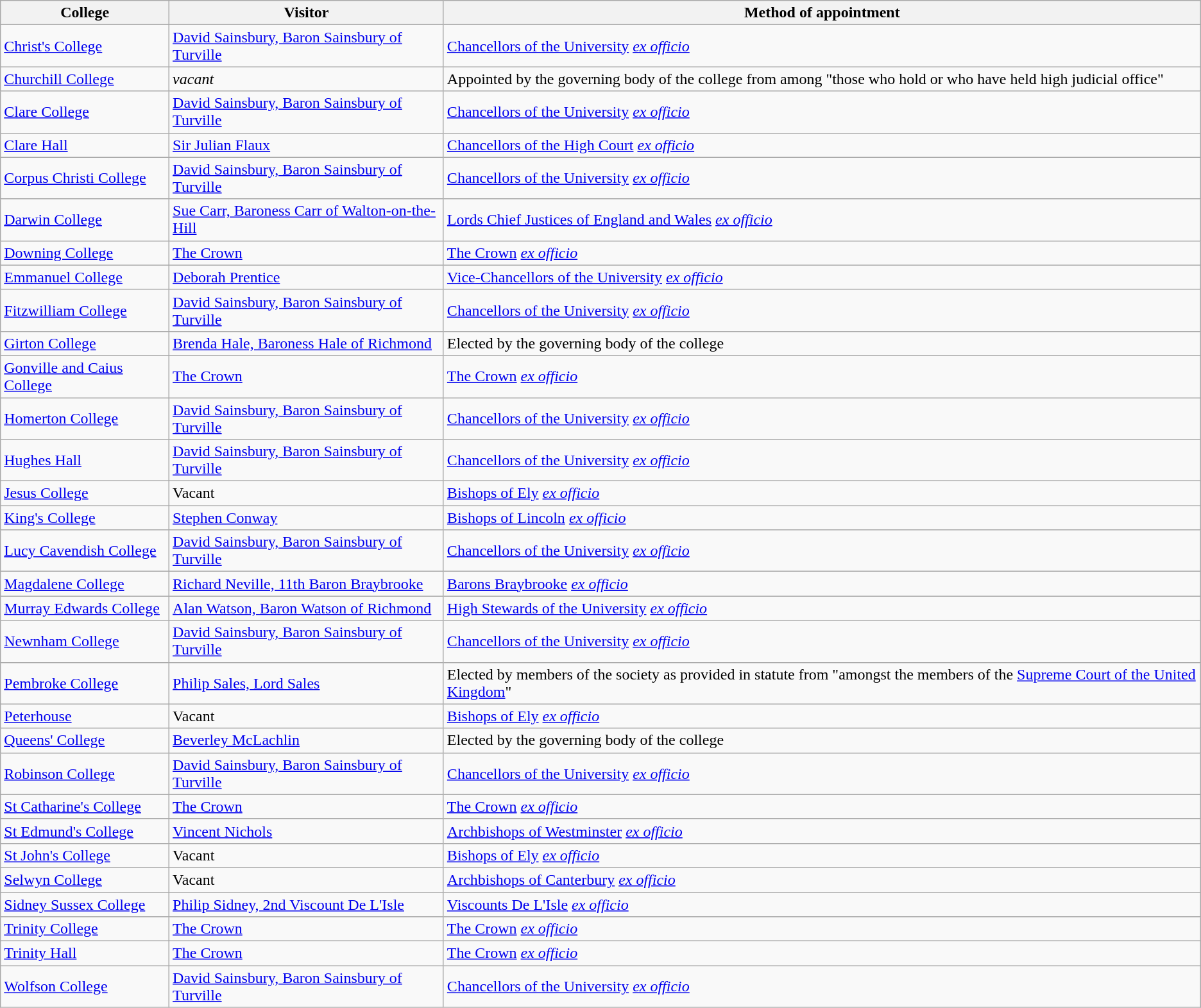<table class="wikitable sortable">
<tr>
<th>College</th>
<th>Visitor</th>
<th class="unsortable">Method of appointment<br></th>
</tr>
<tr>
<td> <a href='#'>Christ's College</a></td>
<td><a href='#'>David Sainsbury, Baron Sainsbury of Turville</a></td>
<td><a href='#'>Chancellors of the University</a> <em><a href='#'>ex officio</a></em><br></td>
</tr>
<tr>
<td> <a href='#'>Churchill College</a></td>
<td><em>vacant</em></td>
<td>Appointed by the governing body of the college from among "those who hold or who have held high judicial office"<br></td>
</tr>
<tr>
<td> <a href='#'>Clare College</a></td>
<td><a href='#'>David Sainsbury, Baron Sainsbury of Turville</a></td>
<td><a href='#'>Chancellors of the University</a> <em><a href='#'>ex officio</a></em><br></td>
</tr>
<tr>
<td> <a href='#'>Clare Hall</a></td>
<td><a href='#'>Sir Julian Flaux</a></td>
<td><a href='#'>Chancellors of the High Court</a> <em><a href='#'>ex officio</a></em><br></td>
</tr>
<tr>
<td> <a href='#'>Corpus Christi College</a></td>
<td><a href='#'>David Sainsbury, Baron Sainsbury of Turville</a></td>
<td><a href='#'>Chancellors of the University</a> <em><a href='#'>ex officio</a></em><br></td>
</tr>
<tr>
<td> <a href='#'>Darwin College</a></td>
<td><a href='#'>Sue Carr, Baroness Carr of Walton-on-the-Hill</a></td>
<td><a href='#'>Lords Chief Justices of England and Wales</a> <em><a href='#'>ex officio</a></em><br></td>
</tr>
<tr>
<td> <a href='#'>Downing College</a></td>
<td> <a href='#'>The Crown</a></td>
<td><a href='#'>The Crown</a> <em><a href='#'>ex officio</a></em><br></td>
</tr>
<tr>
<td> <a href='#'>Emmanuel College</a></td>
<td><a href='#'>Deborah Prentice</a></td>
<td><a href='#'>Vice-Chancellors of the University</a> <em><a href='#'>ex officio</a></em><br></td>
</tr>
<tr>
<td> <a href='#'>Fitzwilliam College</a></td>
<td><a href='#'>David Sainsbury, Baron Sainsbury of Turville</a></td>
<td><a href='#'>Chancellors of the University</a> <em><a href='#'>ex officio</a></em><br></td>
</tr>
<tr>
<td> <a href='#'>Girton College</a></td>
<td><a href='#'>Brenda Hale, Baroness Hale of Richmond</a></td>
<td>Elected by the governing body of the college<br></td>
</tr>
<tr>
<td> <a href='#'>Gonville and Caius College</a></td>
<td> <a href='#'>The Crown</a></td>
<td><a href='#'>The Crown</a> <em><a href='#'>ex officio</a></em><br></td>
</tr>
<tr>
<td> <a href='#'>Homerton College</a></td>
<td><a href='#'>David Sainsbury, Baron Sainsbury of Turville</a></td>
<td><a href='#'>Chancellors of the University</a> <em><a href='#'>ex officio</a></em><br></td>
</tr>
<tr>
<td> <a href='#'>Hughes Hall</a></td>
<td><a href='#'>David Sainsbury, Baron Sainsbury of Turville</a></td>
<td><a href='#'>Chancellors of the University</a> <em><a href='#'>ex officio</a></em><br></td>
</tr>
<tr>
<td> <a href='#'>Jesus College</a></td>
<td>Vacant</td>
<td><a href='#'>Bishops of Ely</a> <em><a href='#'>ex officio</a></em><br></td>
</tr>
<tr>
<td> <a href='#'>King's College</a></td>
<td><a href='#'>Stephen Conway</a></td>
<td><a href='#'>Bishops of Lincoln</a> <em><a href='#'>ex officio</a></em><br></td>
</tr>
<tr>
<td> <a href='#'>Lucy Cavendish College</a></td>
<td><a href='#'>David Sainsbury, Baron Sainsbury of Turville</a></td>
<td><a href='#'>Chancellors of the University</a> <em><a href='#'>ex officio</a></em><br></td>
</tr>
<tr>
<td> <a href='#'>Magdalene College</a></td>
<td> <a href='#'>Richard Neville, 11th Baron Braybrooke</a></td>
<td><a href='#'>Barons Braybrooke</a> <em><a href='#'>ex officio</a></em><br></td>
</tr>
<tr>
<td> <a href='#'>Murray Edwards College</a></td>
<td><a href='#'>Alan Watson, Baron Watson of Richmond</a></td>
<td><a href='#'>High Stewards of the University</a> <em><a href='#'>ex officio</a></em><br></td>
</tr>
<tr>
<td> <a href='#'>Newnham College</a></td>
<td><a href='#'>David Sainsbury, Baron Sainsbury of Turville</a></td>
<td><a href='#'>Chancellors of the University</a> <em><a href='#'>ex officio</a></em><br></td>
</tr>
<tr>
<td> <a href='#'>Pembroke College</a></td>
<td><a href='#'>Philip Sales, Lord Sales</a></td>
<td>Elected by members of the society as provided in statute from "amongst the members of the <a href='#'>Supreme Court of the United Kingdom</a>" <br></td>
</tr>
<tr>
<td> <a href='#'>Peterhouse</a></td>
<td>Vacant</td>
<td><a href='#'>Bishops of Ely</a> <em><a href='#'>ex officio</a></em><br></td>
</tr>
<tr>
<td> <a href='#'>Queens' College</a></td>
<td><a href='#'>Beverley McLachlin</a></td>
<td>Elected by the governing body of the college<br></td>
</tr>
<tr>
<td> <a href='#'>Robinson College</a></td>
<td><a href='#'>David Sainsbury, Baron Sainsbury of Turville</a></td>
<td><a href='#'>Chancellors of the University</a> <em><a href='#'>ex officio</a></em><br></td>
</tr>
<tr>
<td> <a href='#'>St Catharine's College</a></td>
<td> <a href='#'>The Crown</a></td>
<td><a href='#'>The Crown</a> <em><a href='#'>ex officio</a></em><br></td>
</tr>
<tr>
<td> <a href='#'>St Edmund's College</a></td>
<td><a href='#'>Vincent Nichols</a></td>
<td><a href='#'>Archbishops of Westminster</a> <em><a href='#'>ex officio</a></em><br></td>
</tr>
<tr>
<td> <a href='#'>St John's College</a></td>
<td>Vacant</td>
<td><a href='#'>Bishops of Ely</a> <em><a href='#'>ex officio</a></em><br></td>
</tr>
<tr>
<td> <a href='#'>Selwyn College</a></td>
<td>Vacant</td>
<td><a href='#'>Archbishops of Canterbury</a> <em><a href='#'>ex officio</a></em><br></td>
</tr>
<tr>
<td> <a href='#'>Sidney Sussex College</a></td>
<td> <a href='#'>Philip Sidney, 2nd Viscount De L'Isle</a></td>
<td><a href='#'> Viscounts De L'Isle</a> <em><a href='#'>ex officio</a></em><br></td>
</tr>
<tr>
<td> <a href='#'>Trinity College</a></td>
<td> <a href='#'>The Crown</a></td>
<td><a href='#'>The Crown</a> <em><a href='#'>ex officio</a></em><br></td>
</tr>
<tr>
<td> <a href='#'>Trinity Hall</a></td>
<td> <a href='#'>The Crown</a></td>
<td><a href='#'>The Crown</a> <em><a href='#'>ex officio</a></em><br></td>
</tr>
<tr>
<td> <a href='#'>Wolfson College</a></td>
<td><a href='#'>David Sainsbury, Baron Sainsbury of Turville</a></td>
<td><a href='#'>Chancellors of the University</a> <em><a href='#'>ex officio</a></em></td>
</tr>
</table>
